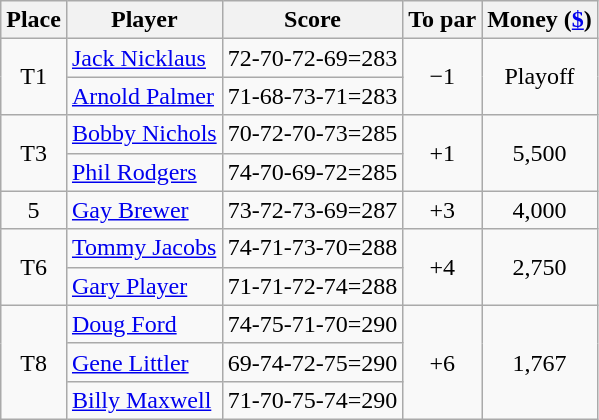<table class=wikitable>
<tr>
<th>Place</th>
<th>Player</th>
<th>Score</th>
<th>To par</th>
<th>Money (<a href='#'>$</a>)</th>
</tr>
<tr>
<td align=center rowspan=2>T1</td>
<td> <a href='#'>Jack Nicklaus</a></td>
<td>72-70-72-69=283</td>
<td rowspan=2 align=center>−1</td>
<td align=center rowspan=2>Playoff</td>
</tr>
<tr>
<td> <a href='#'>Arnold Palmer</a></td>
<td>71-68-73-71=283</td>
</tr>
<tr>
<td rowspan=2 align=center>T3</td>
<td> <a href='#'>Bobby Nichols</a></td>
<td>70-72-70-73=285</td>
<td rowspan=2 align=center>+1</td>
<td rowspan=2 align=center>5,500</td>
</tr>
<tr>
<td> <a href='#'>Phil Rodgers</a></td>
<td>74-70-69-72=285</td>
</tr>
<tr>
<td align=center>5</td>
<td> <a href='#'>Gay Brewer</a></td>
<td>73-72-73-69=287</td>
<td align=center>+3</td>
<td align=center>4,000</td>
</tr>
<tr>
<td rowspan=2 align=center>T6</td>
<td> <a href='#'>Tommy Jacobs</a></td>
<td>74-71-73-70=288</td>
<td rowspan=2 align=center>+4</td>
<td rowspan=2 align=center>2,750</td>
</tr>
<tr>
<td> <a href='#'>Gary Player</a></td>
<td>71-71-72-74=288</td>
</tr>
<tr>
<td rowspan=3 align=center>T8</td>
<td> <a href='#'>Doug Ford</a></td>
<td>74-75-71-70=290</td>
<td rowspan=3 align=center>+6</td>
<td rowspan=3 align=center>1,767</td>
</tr>
<tr>
<td> <a href='#'>Gene Littler</a></td>
<td>69-74-72-75=290</td>
</tr>
<tr>
<td> <a href='#'>Billy Maxwell</a></td>
<td>71-70-75-74=290</td>
</tr>
</table>
